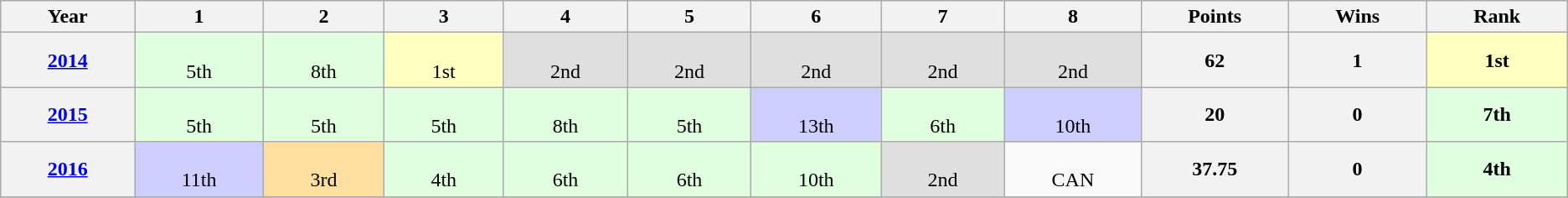<table class="wikitable">
<tr>
<th width="2%">Year</th>
<th width="2%">1</th>
<th width="2%">2</th>
<th width="2%">3</th>
<th width="2%">4</th>
<th width="2%">5</th>
<th width="2%">6</th>
<th width="2%">7</th>
<th width="2%">8</th>
<th width="2%">Points</th>
<th width="2%">Wins</th>
<th width="2%">Rank</th>
</tr>
<tr align=center>
<th><a href='#'>2014</a></th>
<td style="background:#dfffdf;"><br>5th</td>
<td style="background:#dfffdf;"><br>8th</td>
<td style="background:#ffffbf;"><br>1st</td>
<td style="background:#dfdfdf;"><br>2nd</td>
<td style="background:#dfdfdf;"><br>2nd</td>
<td style="background:#dfdfdf;"><br>2nd</td>
<td style="background:#dfdfdf;"><br>2nd</td>
<td style="background:#dfdfdf;"><br>2nd</td>
<th>62</th>
<th>1</th>
<td style="background:#ffffbf;"><strong>1st</strong></td>
</tr>
<tr align=center>
<th><a href='#'>2015</a></th>
<td style="background:#dfffdf;"><br>5th</td>
<td style="background:#dfffdf;"><br>5th</td>
<td style="background:#dfffdf;"><br>5th</td>
<td style="background:#dfffdf;"><br>8th</td>
<td style="background:#dfffdf;"><br>5th</td>
<td style="background:#cfcfff;"><br>13th</td>
<td style="background:#dfffdf;"><br>6th</td>
<td style="background:#cfcfff;"><br>10th</td>
<th>20</th>
<th>0</th>
<th style="background:#dfffdf;">7th</th>
</tr>
<tr align=center>
<th><a href='#'>2016</a></th>
<td style="background:#cfcfff;"><br>11th</td>
<td style="background:#ffdf9f;"><br>3rd</td>
<td style="background:#dfffdf;"><br>4th</td>
<td style="background:#dfffdf;"><br>6th</td>
<td style="background:#dfffdf;"><br>6th</td>
<td style="background:#dfffdf;"><br>10th</td>
<td style="background:#dfdfdf;"><br>2nd</td>
<td><br>CAN</td>
<th>37.75</th>
<th>0</th>
<td style="background:#dfffdf;"><strong>4th</strong></td>
</tr>
<tr align=center>
</tr>
</table>
